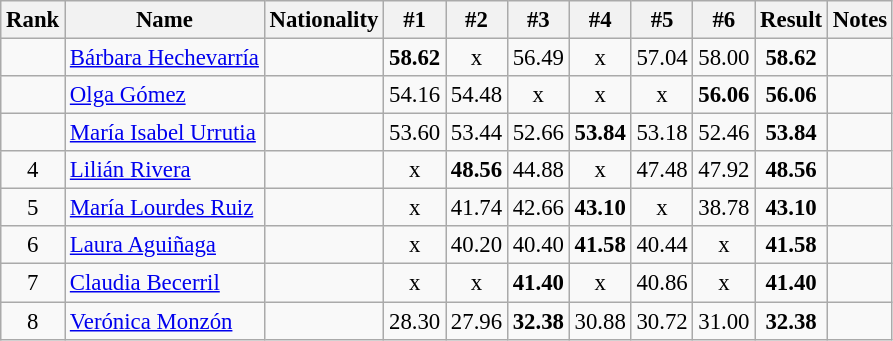<table class="wikitable sortable" style="text-align:center;font-size:95%">
<tr>
<th>Rank</th>
<th>Name</th>
<th>Nationality</th>
<th>#1</th>
<th>#2</th>
<th>#3</th>
<th>#4</th>
<th>#5</th>
<th>#6</th>
<th>Result</th>
<th>Notes</th>
</tr>
<tr>
<td></td>
<td align=left><a href='#'>Bárbara Hechevarría</a></td>
<td align=left></td>
<td><strong>58.62</strong></td>
<td>x</td>
<td>56.49</td>
<td>x</td>
<td>57.04</td>
<td>58.00</td>
<td><strong>58.62</strong></td>
<td></td>
</tr>
<tr>
<td></td>
<td align=left><a href='#'>Olga Gómez</a></td>
<td align=left></td>
<td>54.16</td>
<td>54.48</td>
<td>x</td>
<td>x</td>
<td>x</td>
<td><strong>56.06</strong></td>
<td><strong>56.06</strong></td>
<td></td>
</tr>
<tr>
<td></td>
<td align=left><a href='#'>María Isabel Urrutia</a></td>
<td align=left></td>
<td>53.60</td>
<td>53.44</td>
<td>52.66</td>
<td><strong>53.84</strong></td>
<td>53.18</td>
<td>52.46</td>
<td><strong>53.84</strong></td>
<td></td>
</tr>
<tr>
<td>4</td>
<td align=left><a href='#'>Lilián Rivera</a></td>
<td align=left></td>
<td>x</td>
<td><strong>48.56</strong></td>
<td>44.88</td>
<td>x</td>
<td>47.48</td>
<td>47.92</td>
<td><strong>48.56</strong></td>
<td></td>
</tr>
<tr>
<td>5</td>
<td align=left><a href='#'>María Lourdes Ruiz</a></td>
<td align=left></td>
<td>x</td>
<td>41.74</td>
<td>42.66</td>
<td><strong>43.10</strong></td>
<td>x</td>
<td>38.78</td>
<td><strong>43.10</strong></td>
<td></td>
</tr>
<tr>
<td>6</td>
<td align=left><a href='#'>Laura Aguiñaga</a></td>
<td align=left></td>
<td>x</td>
<td>40.20</td>
<td>40.40</td>
<td><strong>41.58</strong></td>
<td>40.44</td>
<td>x</td>
<td><strong>41.58</strong></td>
<td></td>
</tr>
<tr>
<td>7</td>
<td align=left><a href='#'>Claudia Becerril</a></td>
<td align=left></td>
<td>x</td>
<td>x</td>
<td><strong>41.40</strong></td>
<td>x</td>
<td>40.86</td>
<td>x</td>
<td><strong>41.40</strong></td>
<td></td>
</tr>
<tr>
<td>8</td>
<td align=left><a href='#'>Verónica Monzón</a></td>
<td align=left></td>
<td>28.30</td>
<td>27.96</td>
<td><strong>32.38</strong></td>
<td>30.88</td>
<td>30.72</td>
<td>31.00</td>
<td><strong>32.38</strong></td>
<td></td>
</tr>
</table>
